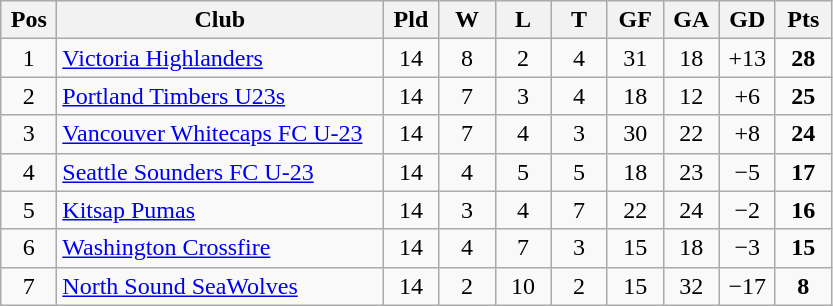<table class="wikitable" style="text-align:center">
<tr>
<th width=30>Pos</th>
<th width=210>Club</th>
<th width=30>Pld</th>
<th width=30>W</th>
<th width=30>L</th>
<th width=30>T</th>
<th width=30>GF</th>
<th width=30>GA</th>
<th width=30>GD</th>
<th width=30>Pts</th>
</tr>
<tr bgcolor=>
<td>1</td>
<td align="left"><a href='#'>Victoria Highlanders</a></td>
<td>14</td>
<td>8</td>
<td>2</td>
<td>4</td>
<td>31</td>
<td>18</td>
<td>+13</td>
<td><strong>28</strong></td>
</tr>
<tr>
<td>2</td>
<td align="left"><a href='#'>Portland Timbers U23s</a></td>
<td>14</td>
<td>7</td>
<td>3</td>
<td>4</td>
<td>18</td>
<td>12</td>
<td>+6</td>
<td><strong>25</strong></td>
</tr>
<tr>
<td>3</td>
<td align="left"><a href='#'>Vancouver Whitecaps FC U-23</a></td>
<td>14</td>
<td>7</td>
<td>4</td>
<td>3</td>
<td>30</td>
<td>22</td>
<td>+8</td>
<td><strong>24</strong></td>
</tr>
<tr>
<td>4</td>
<td align="left"><a href='#'>Seattle Sounders FC U-23</a></td>
<td>14</td>
<td>4</td>
<td>5</td>
<td>5</td>
<td>18</td>
<td>23</td>
<td>−5</td>
<td><strong>17</strong></td>
</tr>
<tr>
<td>5</td>
<td align="left"><a href='#'>Kitsap Pumas</a></td>
<td>14</td>
<td>3</td>
<td>4</td>
<td>7</td>
<td>22</td>
<td>24</td>
<td>−2</td>
<td><strong>16</strong></td>
</tr>
<tr>
<td>6</td>
<td align="left"><a href='#'>Washington Crossfire</a></td>
<td>14</td>
<td>4</td>
<td>7</td>
<td>3</td>
<td>15</td>
<td>18</td>
<td>−3</td>
<td><strong>15</strong></td>
</tr>
<tr>
<td>7</td>
<td align="left"><a href='#'>North Sound SeaWolves</a></td>
<td>14</td>
<td>2</td>
<td>10</td>
<td>2</td>
<td>15</td>
<td>32</td>
<td>−17</td>
<td><strong>8</strong></td>
</tr>
</table>
